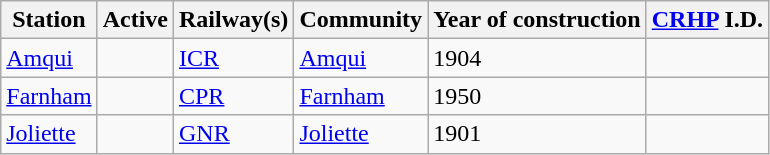<table class="wikitable sortable">
<tr>
<th>Station</th>
<th>Active</th>
<th>Railway(s)</th>
<th>Community</th>
<th>Year of construction</th>
<th><a href='#'>CRHP</a> I.D.</th>
</tr>
<tr>
<td><a href='#'>Amqui</a></td>
<td></td>
<td><a href='#'>ICR</a></td>
<td><a href='#'>Amqui</a></td>
<td>1904</td>
<td></td>
</tr>
<tr>
<td><a href='#'>Farnham</a></td>
<td></td>
<td><a href='#'>CPR</a></td>
<td><a href='#'>Farnham</a></td>
<td>1950</td>
<td></td>
</tr>
<tr>
<td><a href='#'>Joliette</a></td>
<td></td>
<td><a href='#'>GNR</a></td>
<td><a href='#'>Joliette</a></td>
<td>1901</td>
<td></td>
</tr>
</table>
